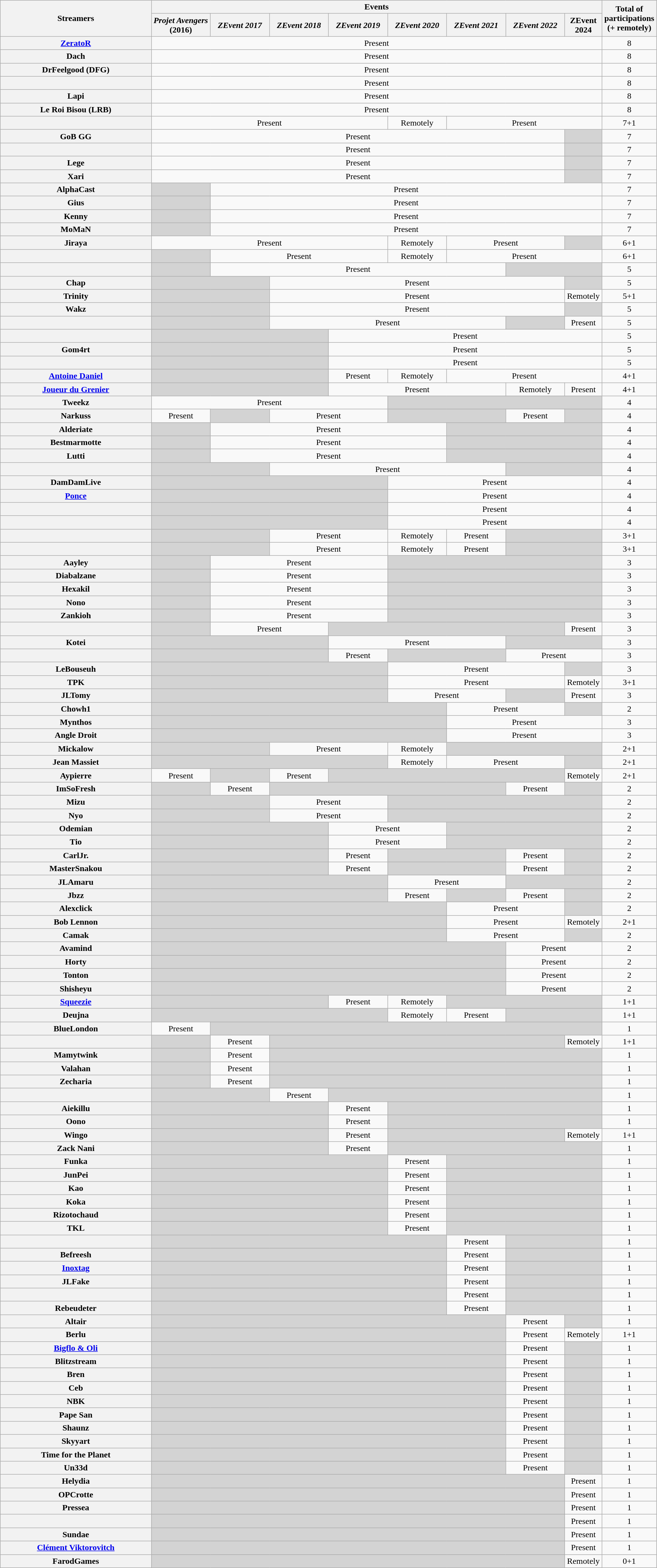<table class="wikitable sortable" style="text-align:center" width=99%>
<tr>
<th rowspan="2" width=23%">Streamers</th>
<th colspan="8" align="center">Events</th>
<th rowspan="2">Total of participations<br>(+ remotely)</th>
</tr>
<tr>
<th align="center" width="9%"><em>Projet Avengers</em><br> (2016)</th>
<th align="center" width="9%"><em>ZEvent 2017</em></th>
<th align="center" width="9%"><em>ZEvent 2018</em></th>
<th align="center" width="9%"><em>ZEvent 2019</em></th>
<th align="center" width="9%"><em>ZEvent 2020</em></th>
<th align="center" width="9%"><em>ZEvent 2021</em></th>
<th align="center" width="9%"><em>ZEvent 2022</em></th>
<th>ZEvent 2024</th>
</tr>
<tr>
<th><a href='#'>ZeratoR</a></th>
<td colspan="8">Present</td>
<td>8</td>
</tr>
<tr>
<th>Dach</th>
<td colspan="8">Present</td>
<td>8</td>
</tr>
<tr>
<th>DrFeelgood (DFG)</th>
<td colspan="8">Present</td>
<td>8</td>
</tr>
<tr>
<th></th>
<td colspan="8">Present</td>
<td>8</td>
</tr>
<tr>
<th>Lapi</th>
<td colspan="8">Present</td>
<td>8</td>
</tr>
<tr>
<th>Le Roi Bisou (LRB)</th>
<td colspan="8">Present</td>
<td>8</td>
</tr>
<tr>
<th></th>
<td colspan="4">Present</td>
<td>Remotely</td>
<td colspan="3">Present</td>
<td>7+1</td>
</tr>
<tr>
<th>GoB GG</th>
<td colspan="7">Present</td>
<td style="background-color:lightgrey;"></td>
<td>7</td>
</tr>
<tr>
<th></th>
<td colspan="7">Present</td>
<td style="background-color:lightgrey;"></td>
<td>7</td>
</tr>
<tr>
<th>Lege</th>
<td colspan="7">Present</td>
<td style="background-color:lightgrey;"></td>
<td>7</td>
</tr>
<tr>
<th>Xari</th>
<td colspan="7">Present</td>
<td style="background-color:lightgrey;"></td>
<td>7</td>
</tr>
<tr>
<th>AlphaCast</th>
<td style="background-color:lightgrey;"></td>
<td colspan="7">Present</td>
<td>7</td>
</tr>
<tr>
<th>Gius</th>
<td style="background-color:lightgrey;"></td>
<td colspan="7">Present</td>
<td>7</td>
</tr>
<tr>
<th>Kenny</th>
<td style="background-color:lightgrey;"></td>
<td colspan="7">Present</td>
<td>7</td>
</tr>
<tr>
<th>MoMaN</th>
<td style="background-color:lightgrey;"></td>
<td colspan="7">Present</td>
<td>7</td>
</tr>
<tr>
<th>Jiraya</th>
<td colspan="4">Present</td>
<td>Remotely</td>
<td colspan="2">Present</td>
<td style="background-color:lightgrey;"></td>
<td>6+1</td>
</tr>
<tr>
<th></th>
<td style="background-color:lightgrey;"></td>
<td colspan="3">Present</td>
<td>Remotely</td>
<td colspan="3">Present</td>
<td>6+1</td>
</tr>
<tr>
<th></th>
<td style="background-color:lightgrey;"></td>
<td colspan="5">Present</td>
<td colspan="2" style="background-color:lightgrey;"></td>
<td>5</td>
</tr>
<tr>
<th>Chap</th>
<td colspan="2" style="background-color:lightgrey;"></td>
<td colspan="5">Present</td>
<td style="background-color:lightgrey;"></td>
<td>5</td>
</tr>
<tr>
<th>Trinity</th>
<td colspan="2" style="background-color:lightgrey;"></td>
<td colspan="5">Present</td>
<td>Remotely</td>
<td>5+1</td>
</tr>
<tr>
<th>Wakz</th>
<td colspan="2" style="background-color:lightgrey;"></td>
<td colspan="5">Present</td>
<td style="background-color:lightgrey;"></td>
<td>5</td>
</tr>
<tr>
<th></th>
<td colspan="2" style="background-color:lightgrey;"></td>
<td colspan="4">Present</td>
<td style="background-color:lightgrey;"></td>
<td>Present</td>
<td>5</td>
</tr>
<tr>
<th></th>
<td colspan="3" style="background-color:lightgrey;"></td>
<td colspan="5">Present</td>
<td>5</td>
</tr>
<tr>
<th>Gom4rt</th>
<td colspan="3" style="background-color:lightgrey;"></td>
<td colspan="5">Present</td>
<td>5</td>
</tr>
<tr>
<th></th>
<td colspan="3" style="background-color:lightgrey;"></td>
<td colspan="5">Present</td>
<td>5</td>
</tr>
<tr>
<th><a href='#'>Antoine Daniel</a></th>
<td colspan="3" style="background-color:lightgrey;"></td>
<td>Present</td>
<td>Remotely</td>
<td colspan="3">Present</td>
<td>4+1</td>
</tr>
<tr>
<th><a href='#'>Joueur du Grenier</a></th>
<td colspan="3" style="background-color:lightgrey;"></td>
<td colspan="3">Present</td>
<td>Remotely</td>
<td>Present</td>
<td>4+1</td>
</tr>
<tr>
<th>Tweekz</th>
<td colspan="4">Present</td>
<td colspan="4" style="background-color:#D3D3D3;"></td>
<td>4</td>
</tr>
<tr>
<th>Narkuss</th>
<td>Present</td>
<td style="background-color:#D3D3D3;"></td>
<td colspan="2">Present</td>
<td colspan="2" style="background-color:#D3D3D3;"></td>
<td>Present</td>
<td style="background-color:lightgrey;"></td>
<td>4</td>
</tr>
<tr>
<th>Alderiate</th>
<td style="background-color:lightgrey;"></td>
<td colspan="4">Present</td>
<td colspan="3" style="background-color:#D3D3D3;"></td>
<td>4</td>
</tr>
<tr>
<th>Bestmarmotte</th>
<td style="background-color:lightgrey;"></td>
<td colspan="4">Present</td>
<td colspan="3" style="background-color:lightgrey;"></td>
<td>4</td>
</tr>
<tr>
<th>Lutti</th>
<td style="background-color:lightgrey;"></td>
<td colspan="4">Present</td>
<td colspan="3" style="background-color:lightgrey;"></td>
<td>4</td>
</tr>
<tr>
<th></th>
<td colspan="2" style="background-color:lightgrey;"></td>
<td colspan="4">Present</td>
<td colspan="2" style="background-color:lightgrey;"></td>
<td>4</td>
</tr>
<tr>
<th>DamDamLive</th>
<td colspan="4" style="background-color:lightgrey;"></td>
<td colspan="4">Present</td>
<td>4</td>
</tr>
<tr>
<th><a href='#'>Ponce</a></th>
<td colspan="4" style="background-color:lightgrey;"></td>
<td colspan="4">Present</td>
<td>4</td>
</tr>
<tr>
<th></th>
<td colspan="4" style="background-color:lightgrey;"></td>
<td colspan="4">Present</td>
<td>4</td>
</tr>
<tr>
<th></th>
<td colspan="4" style="background-color:lightgrey;"></td>
<td colspan="4">Present</td>
<td>4</td>
</tr>
<tr>
<th></th>
<td colspan="2" style="background-color:lightgrey;"></td>
<td colspan="2">Present</td>
<td>Remotely</td>
<td>Present</td>
<td colspan="2" style="background-color:lightgrey;"></td>
<td>3+1</td>
</tr>
<tr>
<th></th>
<td colspan="2" style="background-color:lightgrey;"></td>
<td colspan="2">Present</td>
<td>Remotely</td>
<td>Present</td>
<td colspan="2" style="background-color:lightgrey;"></td>
<td>3+1</td>
</tr>
<tr>
<th>Aayley</th>
<td style="background-color:lightgrey;"></td>
<td colspan="3">Present</td>
<td colspan="4" style="background-color:#D3D3D3;"></td>
<td>3</td>
</tr>
<tr>
<th>Diabalzane</th>
<td style="background-color:lightgrey;"></td>
<td colspan="3">Present</td>
<td colspan="4" style="background-color:lightgrey;"></td>
<td>3</td>
</tr>
<tr>
<th>Hexakil</th>
<td style="background-color:lightgrey;"></td>
<td colspan="3">Present</td>
<td colspan="4" style="background-color:lightgrey;"></td>
<td>3</td>
</tr>
<tr>
<th>Nono</th>
<td style="background-color:lightgrey;"></td>
<td colspan="3">Present</td>
<td colspan="4" style="background-color:lightgrey;"></td>
<td>3</td>
</tr>
<tr>
<th>Zankioh</th>
<td style="background-color:lightgrey;"></td>
<td colspan="3">Present</td>
<td colspan="4" style="background-color:lightgrey;"></td>
<td>3</td>
</tr>
<tr>
<th></th>
<td style="background-color:lightgrey;"></td>
<td colspan="2">Present</td>
<td colspan="4" style="background-color:lightgrey;"></td>
<td>Present</td>
<td>3</td>
</tr>
<tr>
<th>Kotei</th>
<td colspan="3" style="background-color:lightgrey;"></td>
<td colspan="3">Present</td>
<td colspan="2" style="background-color:lightgrey;"></td>
<td>3</td>
</tr>
<tr>
<th></th>
<td colspan="3" style="background-color:lightgrey;"></td>
<td>Present</td>
<td colspan="2" style="background-color:lightgrey;"></td>
<td colspan="2">Present</td>
<td>3</td>
</tr>
<tr>
<th>LeBouseuh</th>
<td colspan="4" style="background-color:lightgrey;"></td>
<td colspan="3">Present</td>
<td style="background-color:lightgrey;"></td>
<td>3</td>
</tr>
<tr>
<th>TPK</th>
<td colspan="4" style="background-color:lightgrey;"></td>
<td colspan="3">Present</td>
<td>Remotely</td>
<td>3+1</td>
</tr>
<tr>
<th>JLTomy</th>
<td colspan="4" style="background-color:lightgrey;"></td>
<td colspan="2">Present</td>
<td style="background-color:lightgrey;"></td>
<td>Present</td>
<td>3</td>
</tr>
<tr>
<th>Chowh1</th>
<td colspan="5" style="background-color:lightgrey;"></td>
<td colspan="2">Present</td>
<td style="background-color:lightgrey;"></td>
<td>2</td>
</tr>
<tr>
<th>Mynthos</th>
<td colspan="5" style="background-color:lightgrey;"></td>
<td colspan="3">Present</td>
<td>3</td>
</tr>
<tr>
<th>Angle Droit</th>
<td colspan="5" style="background-color:lightgrey;"></td>
<td colspan="3">Present</td>
<td>3</td>
</tr>
<tr>
<th>Mickalow</th>
<td colspan="2" style="background-color:lightgrey;"></td>
<td colspan="2">Present</td>
<td>Remotely</td>
<td colspan="3" style="background-color:lightgrey;"></td>
<td>2+1</td>
</tr>
<tr>
<th>Jean Massiet</th>
<td colspan="4" style="background-color:lightgrey;"></td>
<td>Remotely</td>
<td colspan="2">Present</td>
<td style="background-color:lightgrey;"></td>
<td>2+1</td>
</tr>
<tr>
<th>Aypierre</th>
<td>Present</td>
<td style="background-color:#D3D3D3;"></td>
<td>Present</td>
<td colspan="4" style="background-color:#D3D3D3;"></td>
<td>Remotely</td>
<td>2+1</td>
</tr>
<tr>
<th>ImSoFresh</th>
<td style="background-color:lightgrey;"></td>
<td>Present</td>
<td colspan="4" style="background-color:lightgrey;"></td>
<td>Present</td>
<td style="background-color:lightgrey;"></td>
<td>2</td>
</tr>
<tr>
<th>Mizu</th>
<td colspan="2" style="background-color:lightgrey;"></td>
<td colspan="2">Present</td>
<td colspan="4" style="background-color:lightgrey;"></td>
<td>2</td>
</tr>
<tr>
<th>Nyo</th>
<td colspan="2" style="background-color:lightgrey;"></td>
<td colspan="2">Present</td>
<td colspan="4" style="background-color:lightgrey;"></td>
<td>2</td>
</tr>
<tr>
<th>Odemian</th>
<td colspan="3" style="background-color:lightgrey;"></td>
<td colspan="2">Present</td>
<td colspan="3" style="background-color:lightgrey;"></td>
<td>2</td>
</tr>
<tr>
<th>Tio</th>
<td colspan="3" style="background-color:lightgrey;"></td>
<td colspan="2">Present</td>
<td colspan="3" style="background-color:lightgrey;"></td>
<td>2</td>
</tr>
<tr>
<th>CarlJr.</th>
<td colspan="3" style="background-color:lightgrey;"></td>
<td>Present</td>
<td colspan="2" style="background-color:lightgrey;"></td>
<td>Present</td>
<td style="background-color:lightgrey;"></td>
<td>2</td>
</tr>
<tr>
<th>MasterSnakou</th>
<td colspan="3" style="background-color:lightgrey;"></td>
<td>Present</td>
<td colspan="2" style="background-color:lightgrey;"></td>
<td>Present</td>
<td style="background-color:lightgrey;"></td>
<td>2</td>
</tr>
<tr>
<th>JLAmaru</th>
<td colspan="4" style="background-color:lightgrey;"></td>
<td colspan="2">Present</td>
<td colspan="2" style="background-color:lightgrey;"></td>
<td>2</td>
</tr>
<tr>
<th>Jbzz</th>
<td colspan="4" style="background-color:lightgrey;"></td>
<td>Present</td>
<td style="background-color:lightgrey;"></td>
<td>Present</td>
<td style="background-color:lightgrey;"></td>
<td>2</td>
</tr>
<tr>
<th>Alexclick</th>
<td colspan="5" style="background-color:lightgrey;"></td>
<td colspan="2">Present</td>
<td style="background-color:lightgrey;"></td>
<td>2</td>
</tr>
<tr>
<th>Bob Lennon</th>
<td colspan="5" style="background-color:lightgrey;"></td>
<td colspan="2">Present</td>
<td>Remotely</td>
<td>2+1</td>
</tr>
<tr>
<th>Camak</th>
<td colspan="5" style="background-color:lightgrey;"></td>
<td colspan="2">Present</td>
<td style="background-color:lightgrey;"></td>
<td>2</td>
</tr>
<tr>
<th>Avamind</th>
<td colspan="6" style="background-color:lightgrey;"></td>
<td colspan="2">Present</td>
<td>2</td>
</tr>
<tr>
<th>Horty</th>
<td colspan="6" style="background-color:lightgrey;"></td>
<td colspan="2">Present</td>
<td>2</td>
</tr>
<tr>
<th>Tonton</th>
<td colspan="6" style="background-color:lightgrey;"></td>
<td colspan="2">Present</td>
<td>2</td>
</tr>
<tr>
<th>Shisheyu</th>
<td colspan="6" style="background-color:lightgrey;"></td>
<td colspan="2">Present</td>
<td>2</td>
</tr>
<tr>
<th><a href='#'>Squeezie</a></th>
<td colspan="3" style="background-color:lightgrey;"></td>
<td>Present</td>
<td>Remotely</td>
<td colspan="3" style="background-color:lightgrey;"></td>
<td>1+1</td>
</tr>
<tr>
<th>Deujna</th>
<td colspan="4" style="background-color:lightgrey;"></td>
<td>Remotely</td>
<td>Present</td>
<td colspan="2" style="background-color:lightgrey;"></td>
<td>1+1</td>
</tr>
<tr>
<th>BlueLondon</th>
<td>Present</td>
<td colspan="7" style="background-color:#D3D3D3;"></td>
<td>1</td>
</tr>
<tr>
<th></th>
<td style="background-color:lightgrey;"></td>
<td>Present</td>
<td colspan="5" style="background-color:lightgrey;"></td>
<td>Remotely</td>
<td>1+1</td>
</tr>
<tr>
<th>Mamytwink</th>
<td style="background-color:lightgrey;"></td>
<td>Present</td>
<td colspan="6" style="background-color:lightgrey;"></td>
<td>1</td>
</tr>
<tr>
<th>Valahan</th>
<td style="background-color:lightgrey;"></td>
<td>Present</td>
<td colspan="6" style="background-color:lightgrey;"></td>
<td>1</td>
</tr>
<tr>
<th>Zecharia</th>
<td style="background-color:lightgrey;"></td>
<td>Present</td>
<td colspan="6" style="background-color:lightgrey;"></td>
<td>1</td>
</tr>
<tr>
<th></th>
<td colspan="2" style="background-color:lightgrey;"></td>
<td>Present</td>
<td colspan="5" style="background-color:lightgrey;"></td>
<td>1</td>
</tr>
<tr>
<th>Aiekillu</th>
<td colspan="3" style="background-color:lightgrey;"></td>
<td>Present</td>
<td colspan="4" style="background-color:lightgrey;"></td>
<td>1</td>
</tr>
<tr>
<th>Oono</th>
<td colspan="3" style="background-color:lightgrey;"></td>
<td>Present</td>
<td colspan="4" style="background-color:lightgrey;"></td>
<td>1</td>
</tr>
<tr>
<th>Wingo</th>
<td colspan="3" style="background-color:lightgrey;"></td>
<td>Present</td>
<td colspan="3" style="background-color:lightgrey;"></td>
<td>Remotely</td>
<td>1+1</td>
</tr>
<tr>
<th>Zack Nani</th>
<td colspan="3" style="background-color:lightgrey;"></td>
<td>Present</td>
<td colspan="4" style="background-color:lightgrey;"></td>
<td>1</td>
</tr>
<tr>
<th>Funka</th>
<td colspan="4" style="background-color:lightgrey;"></td>
<td>Present</td>
<td colspan="3" style="background-color:lightgrey;"></td>
<td>1</td>
</tr>
<tr>
<th>JunPei</th>
<td colspan="4" style="background-color:lightgrey;"></td>
<td>Present</td>
<td colspan="3" style="background-color:lightgrey;"></td>
<td>1</td>
</tr>
<tr>
<th>Kao</th>
<td colspan="4" style="background-color:lightgrey;"></td>
<td>Present</td>
<td colspan="3" style="background-color:lightgrey;"></td>
<td>1</td>
</tr>
<tr>
<th>Koka</th>
<td colspan="4" style="background-color:lightgrey;"></td>
<td>Present</td>
<td colspan="3" style="background-color:lightgrey;"></td>
<td>1</td>
</tr>
<tr>
<th>Rizotochaud</th>
<td colspan="4" style="background-color:lightgrey;"></td>
<td>Present</td>
<td colspan="3" style="background-color:lightgrey;"></td>
<td>1</td>
</tr>
<tr>
<th>TKL</th>
<td colspan="4" style="background-color:lightgrey;"></td>
<td>Present</td>
<td colspan="3" style="background-color:lightgrey;"></td>
<td>1</td>
</tr>
<tr>
<th></th>
<td colspan="5" style="background-color:lightgrey;"></td>
<td>Present</td>
<td colspan="2" style="background-color:lightgrey;"></td>
<td>1</td>
</tr>
<tr>
<th>Befreesh</th>
<td colspan="5" style="background-color:lightgrey;"></td>
<td>Present</td>
<td colspan="2" style="background-color:lightgrey;"></td>
<td>1</td>
</tr>
<tr>
<th><a href='#'>Inoxtag</a></th>
<td colspan="5" style="background-color:lightgrey;"></td>
<td>Present</td>
<td colspan="2" style="background-color:lightgrey;"></td>
<td>1</td>
</tr>
<tr>
<th>JLFake</th>
<td colspan="5" style="background-color:lightgrey;"></td>
<td>Present</td>
<td colspan="2" style="background-color:lightgrey;"></td>
<td>1</td>
</tr>
<tr>
<th></th>
<td colspan="5" style="background-color:lightgrey;"></td>
<td>Present</td>
<td colspan="2" style="background-color:lightgrey;"></td>
<td>1</td>
</tr>
<tr>
<th>Rebeudeter</th>
<td colspan="5" style="background-color:lightgrey;"></td>
<td>Present</td>
<td colspan="2" style="background-color:lightgrey;"></td>
<td>1</td>
</tr>
<tr>
<th>Altair</th>
<td colspan="6" style="background-color:lightgrey;"></td>
<td>Present</td>
<td style="background-color:lightgrey;"></td>
<td>1</td>
</tr>
<tr>
<th>Berlu</th>
<td colspan="6" style="background-color:lightgrey;"></td>
<td>Present</td>
<td>Remotely</td>
<td>1+1</td>
</tr>
<tr>
<th><a href='#'>Bigflo & Oli</a></th>
<td colspan="6" style="background-color:lightgrey;"></td>
<td>Present</td>
<td style="background-color:lightgrey;"></td>
<td>1</td>
</tr>
<tr>
<th>Blitzstream</th>
<td colspan="6" style="background-color:lightgrey;"></td>
<td>Present</td>
<td style="background-color:lightgrey;"></td>
<td>1</td>
</tr>
<tr>
<th>Bren</th>
<td colspan="6" style="background-color:lightgrey;"></td>
<td>Present</td>
<td style="background-color:lightgrey;"></td>
<td>1</td>
</tr>
<tr>
<th>Ceb</th>
<td colspan="6" style="background-color:lightgrey;"></td>
<td>Present</td>
<td style="background-color:lightgrey;"></td>
<td>1</td>
</tr>
<tr>
<th>NBK</th>
<td colspan="6" style="background-color:lightgrey;"></td>
<td>Present</td>
<td style="background-color:lightgrey;"></td>
<td>1</td>
</tr>
<tr>
<th>Pape San</th>
<td colspan="6" style="background-color:lightgrey;"></td>
<td>Present</td>
<td style="background-color:lightgrey;"></td>
<td>1</td>
</tr>
<tr>
<th>Shaunz</th>
<td colspan="6" style="background-color:lightgrey;"></td>
<td>Present</td>
<td style="background-color:lightgrey;"></td>
<td>1</td>
</tr>
<tr>
<th>Skyyart</th>
<td colspan="6" style="background-color:lightgrey;"></td>
<td>Present</td>
<td style="background-color:lightgrey;"></td>
<td>1</td>
</tr>
<tr>
<th>Time for the Planet</th>
<td colspan="6" style="background-color:lightgrey;"></td>
<td>Present</td>
<td style="background-color:lightgrey;"></td>
<td>1</td>
</tr>
<tr>
<th>Un33d</th>
<td colspan="6" style="background-color:lightgrey;"></td>
<td>Present</td>
<td style="background-color:lightgrey;"></td>
<td>1</td>
</tr>
<tr>
<th>Helydia</th>
<td colspan="7" style="background-color:lightgrey;"></td>
<td>Present</td>
<td>1</td>
</tr>
<tr>
<th>OPCrotte</th>
<td colspan="7" style="background-color:lightgrey;"></td>
<td>Present</td>
<td>1</td>
</tr>
<tr>
<th>Pressea</th>
<td colspan="7" style="background-color:lightgrey;"></td>
<td>Present</td>
<td>1</td>
</tr>
<tr>
<th></th>
<td colspan="7" style="background-color:lightgrey;"></td>
<td>Present</td>
<td>1</td>
</tr>
<tr>
<th>Sundae</th>
<td colspan="7" style="background-color:lightgrey;"></td>
<td>Present</td>
<td>1</td>
</tr>
<tr>
<th><a href='#'>Clément Viktorovitch</a></th>
<td colspan="7" style="background-color:lightgrey;"></td>
<td>Present</td>
<td>1</td>
</tr>
<tr>
<th>FarodGames</th>
<th colspan="7" style="background-color:lightgrey;"></th>
<td>Remotely</td>
<td>0+1</td>
</tr>
</table>
